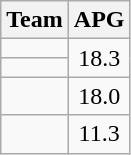<table class=wikitable>
<tr>
<th>Team</th>
<th>APG</th>
</tr>
<tr>
<td></td>
<td align=center rowspan=2>18.3</td>
</tr>
<tr>
<td></td>
</tr>
<tr>
<td></td>
<td align=center>18.0</td>
</tr>
<tr>
<td></td>
<td align=center>11.3</td>
</tr>
</table>
